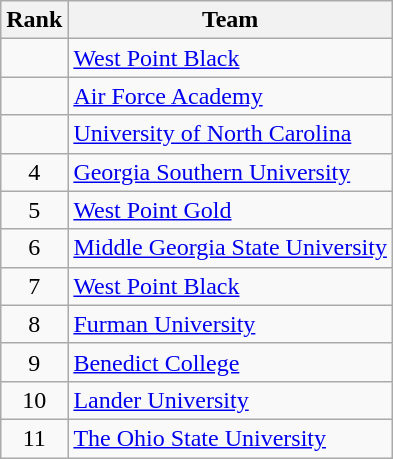<table class="wikitable">
<tr>
<th>Rank</th>
<th>Team</th>
</tr>
<tr>
<td align=center></td>
<td align="left"><a href='#'>West Point Black</a></td>
</tr>
<tr>
<td align=center></td>
<td align="left"><a href='#'>Air Force Academy</a></td>
</tr>
<tr>
<td align=center></td>
<td align="left"><a href='#'>University of North Carolina</a></td>
</tr>
<tr>
<td align=center>4</td>
<td align="left"><a href='#'>Georgia Southern University</a></td>
</tr>
<tr>
<td align=center>5</td>
<td align="left"><a href='#'>West Point Gold</a></td>
</tr>
<tr>
<td align=center>6</td>
<td align="left"><a href='#'>Middle Georgia State University</a></td>
</tr>
<tr>
<td align=center>7</td>
<td align="left"><a href='#'>West Point Black</a></td>
</tr>
<tr>
<td align=center>8</td>
<td align="left"><a href='#'>Furman University</a></td>
</tr>
<tr>
<td align=center>9</td>
<td align="left"><a href='#'>Benedict College</a></td>
</tr>
<tr>
<td align=center>10</td>
<td align="left"><a href='#'>Lander University</a></td>
</tr>
<tr>
<td align=center>11</td>
<td align="left"><a href='#'>The Ohio State University</a></td>
</tr>
</table>
